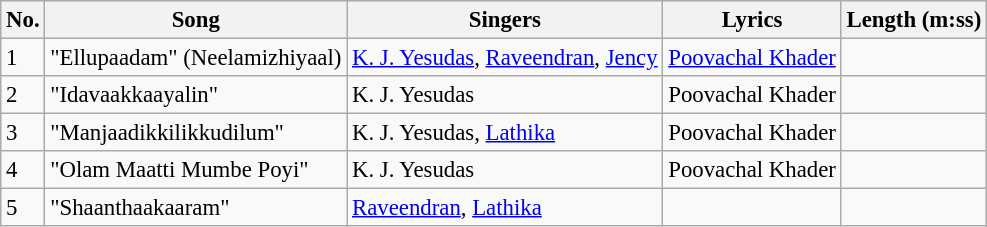<table class="wikitable" style="font-size:95%;">
<tr>
<th>No.</th>
<th>Song</th>
<th>Singers</th>
<th>Lyrics</th>
<th>Length (m:ss)</th>
</tr>
<tr>
<td>1</td>
<td>"Ellupaadam" (Neelamizhiyaal)</td>
<td><a href='#'>K. J. Yesudas</a>, <a href='#'>Raveendran</a>, <a href='#'>Jency</a></td>
<td><a href='#'>Poovachal Khader</a></td>
<td></td>
</tr>
<tr>
<td>2</td>
<td>"Idavaakkaayalin"</td>
<td>K. J. Yesudas</td>
<td>Poovachal Khader</td>
<td></td>
</tr>
<tr>
<td>3</td>
<td>"Manjaadikkilikkudilum"</td>
<td>K. J. Yesudas, <a href='#'>Lathika</a></td>
<td>Poovachal Khader</td>
<td></td>
</tr>
<tr>
<td>4</td>
<td>"Olam Maatti Mumbe Poyi"</td>
<td>K. J. Yesudas</td>
<td>Poovachal Khader</td>
<td></td>
</tr>
<tr>
<td>5</td>
<td>"Shaanthaakaaram"</td>
<td><a href='#'>Raveendran</a>, <a href='#'>Lathika</a></td>
<td></td>
<td></td>
</tr>
</table>
